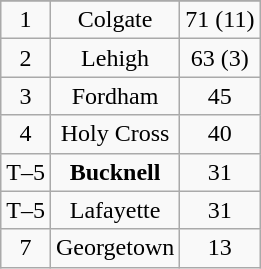<table class="wikitable">
<tr align="center">
</tr>
<tr align="center">
<td>1</td>
<td>Colgate</td>
<td>71 (11)</td>
</tr>
<tr align="center">
<td>2</td>
<td>Lehigh</td>
<td>63 (3)</td>
</tr>
<tr align="center">
<td>3</td>
<td>Fordham</td>
<td>45</td>
</tr>
<tr align="center">
<td>4</td>
<td>Holy Cross</td>
<td>40</td>
</tr>
<tr align="center">
<td>T–5</td>
<td><strong>Bucknell</strong></td>
<td>31</td>
</tr>
<tr align="center">
<td>T–5</td>
<td>Lafayette</td>
<td>31</td>
</tr>
<tr align="center">
<td>7</td>
<td>Georgetown</td>
<td>13</td>
</tr>
</table>
